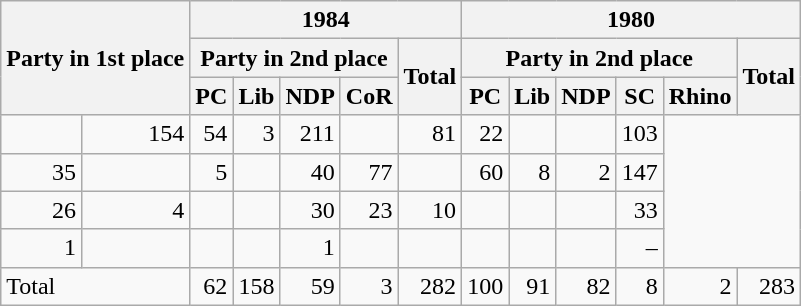<table class="wikitable" style="text-align:right;">
<tr>
<th rowspan="3" colspan="2" style="text-align:left;">Party in 1st place</th>
<th colspan="5">1984</th>
<th colspan="6">1980</th>
</tr>
<tr>
<th colspan="4">Party in 2nd place</th>
<th rowspan="2">Total</th>
<th colspan="5">Party in 2nd place</th>
<th rowspan="2">Total</th>
</tr>
<tr>
<th>PC</th>
<th>Lib</th>
<th>NDP</th>
<th>CoR</th>
<th>PC</th>
<th>Lib</th>
<th>NDP</th>
<th>SC</th>
<th>Rhino</th>
</tr>
<tr>
<td></td>
<td>154</td>
<td>54</td>
<td>3</td>
<td>211</td>
<td></td>
<td>81</td>
<td>22</td>
<td></td>
<td></td>
<td>103</td>
</tr>
<tr>
<td>35</td>
<td></td>
<td>5</td>
<td></td>
<td>40</td>
<td>77</td>
<td></td>
<td>60</td>
<td>8</td>
<td>2</td>
<td>147</td>
</tr>
<tr>
<td>26</td>
<td>4</td>
<td></td>
<td></td>
<td>30</td>
<td>23</td>
<td>10</td>
<td></td>
<td></td>
<td></td>
<td>33</td>
</tr>
<tr>
<td>1</td>
<td></td>
<td></td>
<td></td>
<td>1</td>
<td></td>
<td></td>
<td></td>
<td></td>
<td></td>
<td>–</td>
</tr>
<tr>
<td colspan="2" style="text-align:left;">Total</td>
<td>62</td>
<td>158</td>
<td>59</td>
<td>3</td>
<td>282</td>
<td>100</td>
<td>91</td>
<td>82</td>
<td>8</td>
<td>2</td>
<td>283</td>
</tr>
</table>
